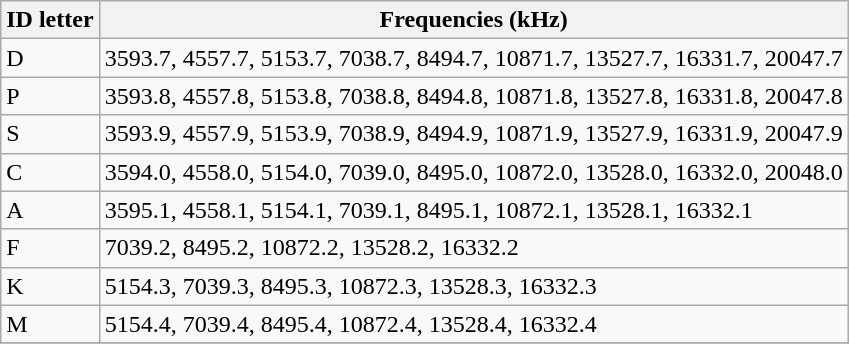<table class="wikitable">
<tr>
<th>ID letter</th>
<th>Frequencies (kHz)</th>
</tr>
<tr>
<td>D</td>
<td>3593.7, 4557.7, 5153.7, 7038.7, 8494.7, 10871.7, 13527.7, 16331.7, 20047.7</td>
</tr>
<tr>
<td>P</td>
<td>3593.8, 4557.8, 5153.8, 7038.8, 8494.8, 10871.8, 13527.8, 16331.8, 20047.8</td>
</tr>
<tr>
<td>S</td>
<td>3593.9, 4557.9, 5153.9, 7038.9, 8494.9, 10871.9, 13527.9, 16331.9, 20047.9</td>
</tr>
<tr>
<td>C</td>
<td>3594.0, 4558.0, 5154.0, 7039.0, 8495.0, 10872.0, 13528.0, 16332.0, 20048.0</td>
</tr>
<tr>
<td>A</td>
<td>3595.1, 4558.1, 5154.1, 7039.1, 8495.1, 10872.1, 13528.1, 16332.1</td>
</tr>
<tr>
<td>F</td>
<td>7039.2, 8495.2, 10872.2, 13528.2, 16332.2</td>
</tr>
<tr>
<td>K</td>
<td>5154.3, 7039.3, 8495.3, 10872.3, 13528.3, 16332.3</td>
</tr>
<tr>
<td>M</td>
<td>5154.4, 7039.4, 8495.4, 10872.4, 13528.4, 16332.4</td>
</tr>
<tr>
</tr>
</table>
